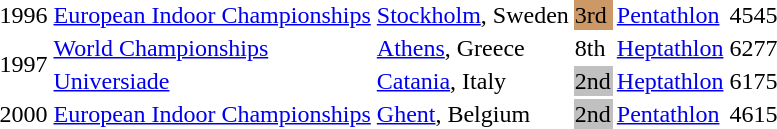<table>
<tr>
<td>1996</td>
<td><a href='#'>European Indoor Championships</a></td>
<td><a href='#'>Stockholm</a>, Sweden</td>
<td bgcolor="cc9966">3rd</td>
<td><a href='#'>Pentathlon</a></td>
<td>4545</td>
</tr>
<tr>
<td rowspan=2>1997</td>
<td><a href='#'>World Championships</a></td>
<td><a href='#'>Athens</a>, Greece</td>
<td>8th</td>
<td><a href='#'>Heptathlon</a></td>
<td>6277</td>
</tr>
<tr>
<td><a href='#'>Universiade</a></td>
<td><a href='#'>Catania</a>, Italy</td>
<td bgcolor="silver">2nd</td>
<td><a href='#'>Heptathlon</a></td>
<td>6175</td>
</tr>
<tr>
<td>2000</td>
<td><a href='#'>European Indoor Championships</a></td>
<td><a href='#'>Ghent</a>, Belgium</td>
<td bgcolor="silver">2nd</td>
<td><a href='#'>Pentathlon</a></td>
<td>4615</td>
</tr>
</table>
